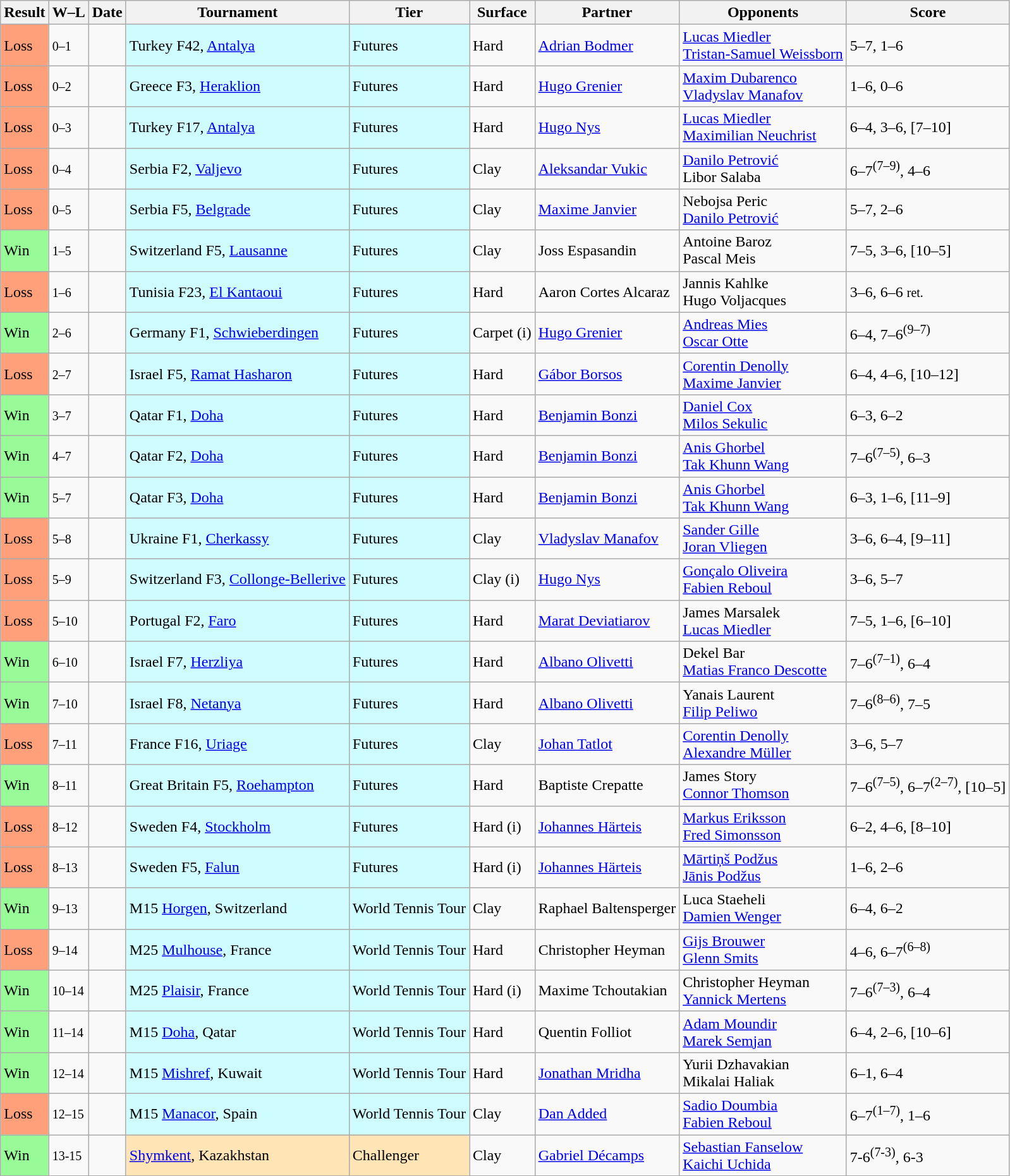<table class="sortable wikitable">
<tr>
<th>Result</th>
<th class="unsortable">W–L</th>
<th>Date</th>
<th>Tournament</th>
<th>Tier</th>
<th>Surface</th>
<th>Partner</th>
<th>Opponents</th>
<th class="unsortable">Score</th>
</tr>
<tr>
<td bgcolor=FFA07A>Loss</td>
<td><small>0–1</small></td>
<td></td>
<td bgcolor=CFFCFF>Turkey F42, <a href='#'>Antalya</a></td>
<td bgcolor=CFFCFF>Futures</td>
<td>Hard</td>
<td> <a href='#'>Adrian Bodmer</a></td>
<td> <a href='#'>Lucas Miedler</a><br> <a href='#'>Tristan-Samuel Weissborn</a></td>
<td>5–7, 1–6</td>
</tr>
<tr>
<td bgcolor=FFA07A>Loss</td>
<td><small>0–2</small></td>
<td></td>
<td bgcolor=CFFCFF>Greece F3, <a href='#'>Heraklion</a></td>
<td bgcolor=CFFCFF>Futures</td>
<td>Hard</td>
<td> <a href='#'>Hugo Grenier</a></td>
<td> <a href='#'>Maxim Dubarenco</a><br> <a href='#'>Vladyslav Manafov</a></td>
<td>1–6, 0–6</td>
</tr>
<tr>
<td bgcolor=FFA07A>Loss</td>
<td><small>0–3</small></td>
<td></td>
<td bgcolor=CFFCFF>Turkey F17, <a href='#'>Antalya</a></td>
<td bgcolor=CFFCFF>Futures</td>
<td>Hard</td>
<td> <a href='#'>Hugo Nys</a></td>
<td> <a href='#'>Lucas Miedler</a><br> <a href='#'>Maximilian Neuchrist</a></td>
<td>6–4, 3–6, [7–10]</td>
</tr>
<tr>
<td bgcolor=FFA07A>Loss</td>
<td><small>0–4</small></td>
<td></td>
<td bgcolor=CFFCFF>Serbia F2, <a href='#'>Valjevo</a></td>
<td bgcolor=CFFCFF>Futures</td>
<td>Clay</td>
<td> <a href='#'>Aleksandar Vukic</a></td>
<td> <a href='#'>Danilo Petrović</a><br> Libor Salaba</td>
<td>6–7<sup>(7–9)</sup>, 4–6</td>
</tr>
<tr>
<td bgcolor=FFA07A>Loss</td>
<td><small>0–5</small></td>
<td></td>
<td bgcolor=CFFCFF>Serbia F5, <a href='#'>Belgrade</a></td>
<td bgcolor=CFFCFF>Futures</td>
<td>Clay</td>
<td> <a href='#'>Maxime Janvier</a></td>
<td> Nebojsa Peric<br> <a href='#'>Danilo Petrović</a></td>
<td>5–7, 2–6</td>
</tr>
<tr>
<td bgcolor=98FB98>Win</td>
<td><small>1–5</small></td>
<td></td>
<td bgcolor=CFFCFF>Switzerland F5, <a href='#'>Lausanne</a></td>
<td bgcolor=CFFCFF>Futures</td>
<td>Clay</td>
<td> Joss Espasandin</td>
<td> Antoine Baroz<br> Pascal Meis</td>
<td>7–5, 3–6, [10–5]</td>
</tr>
<tr>
<td bgcolor=FFA07A>Loss</td>
<td><small>1–6</small></td>
<td></td>
<td bgcolor=CFFCFF>Tunisia F23, <a href='#'>El Kantaoui</a></td>
<td bgcolor=CFFCFF>Futures</td>
<td>Hard</td>
<td> Aaron Cortes Alcaraz</td>
<td> Jannis Kahlke<br> Hugo Voljacques</td>
<td>3–6, 6–6 <small>ret.</small></td>
</tr>
<tr>
<td bgcolor=98FB98>Win</td>
<td><small>2–6</small></td>
<td></td>
<td bgcolor=CFFCFF>Germany F1, <a href='#'>Schwieberdingen</a></td>
<td bgcolor=CFFCFF>Futures</td>
<td>Carpet (i)</td>
<td> <a href='#'>Hugo Grenier</a></td>
<td> <a href='#'>Andreas Mies</a><br> <a href='#'>Oscar Otte</a></td>
<td>6–4, 7–6<sup>(9–7)</sup></td>
</tr>
<tr>
<td bgcolor=FFA07A>Loss</td>
<td><small>2–7</small></td>
<td></td>
<td bgcolor=CFFCFF>Israel F5, <a href='#'>Ramat Hasharon</a></td>
<td bgcolor=CFFCFF>Futures</td>
<td>Hard</td>
<td> <a href='#'>Gábor Borsos</a></td>
<td> <a href='#'>Corentin Denolly</a><br> <a href='#'>Maxime Janvier</a></td>
<td>6–4, 4–6, [10–12]</td>
</tr>
<tr>
<td bgcolor=98FB98>Win</td>
<td><small>3–7</small></td>
<td></td>
<td bgcolor=CFFCFF>Qatar F1, <a href='#'>Doha</a></td>
<td bgcolor=CFFCFF>Futures</td>
<td>Hard</td>
<td> <a href='#'>Benjamin Bonzi</a></td>
<td> <a href='#'>Daniel Cox</a><br> <a href='#'>Milos Sekulic</a></td>
<td>6–3, 6–2</td>
</tr>
<tr>
<td bgcolor=98FB98>Win</td>
<td><small>4–7</small></td>
<td></td>
<td bgcolor=CFFCFF>Qatar F2, <a href='#'>Doha</a></td>
<td bgcolor=CFFCFF>Futures</td>
<td>Hard</td>
<td> <a href='#'>Benjamin Bonzi</a></td>
<td> <a href='#'>Anis Ghorbel</a><br> <a href='#'>Tak Khunn Wang</a></td>
<td>7–6<sup>(7–5)</sup>, 6–3</td>
</tr>
<tr>
<td bgcolor=98FB98>Win</td>
<td><small>5–7</small></td>
<td></td>
<td bgcolor=CFFCFF>Qatar F3, <a href='#'>Doha</a></td>
<td bgcolor=CFFCFF>Futures</td>
<td>Hard</td>
<td> <a href='#'>Benjamin Bonzi</a></td>
<td> <a href='#'>Anis Ghorbel</a><br> <a href='#'>Tak Khunn Wang</a></td>
<td>6–3, 1–6, [11–9]</td>
</tr>
<tr>
<td bgcolor=FFA07A>Loss</td>
<td><small>5–8</small></td>
<td></td>
<td bgcolor=CFFCFF>Ukraine F1, <a href='#'>Cherkassy</a></td>
<td bgcolor=CFFCFF>Futures</td>
<td>Clay</td>
<td> <a href='#'>Vladyslav Manafov</a></td>
<td> <a href='#'>Sander Gille</a><br> <a href='#'>Joran Vliegen</a></td>
<td>3–6, 6–4, [9–11]</td>
</tr>
<tr>
<td bgcolor=FFA07A>Loss</td>
<td><small>5–9</small></td>
<td></td>
<td bgcolor=CFFCFF>Switzerland F3, <a href='#'>Collonge-Bellerive</a></td>
<td bgcolor=CFFCFF>Futures</td>
<td>Clay (i)</td>
<td> <a href='#'>Hugo Nys</a></td>
<td> <a href='#'>Gonçalo Oliveira</a><br> <a href='#'>Fabien Reboul</a></td>
<td>3–6, 5–7</td>
</tr>
<tr>
<td bgcolor=FFA07A>Loss</td>
<td><small>5–10</small></td>
<td></td>
<td bgcolor=CFFCFF>Portugal F2, <a href='#'>Faro</a></td>
<td bgcolor=CFFCFF>Futures</td>
<td>Hard</td>
<td> <a href='#'>Marat Deviatiarov</a></td>
<td> James Marsalek<br> <a href='#'>Lucas Miedler</a></td>
<td>7–5, 1–6, [6–10]</td>
</tr>
<tr>
<td bgcolor=98FB98>Win</td>
<td><small>6–10</small></td>
<td></td>
<td bgcolor=CFFCFF>Israel F7, <a href='#'>Herzliya</a></td>
<td bgcolor=CFFCFF>Futures</td>
<td>Hard</td>
<td> <a href='#'>Albano Olivetti</a></td>
<td> Dekel Bar<br> <a href='#'>Matias Franco Descotte</a></td>
<td>7–6<sup>(7–1)</sup>, 6–4</td>
</tr>
<tr>
<td bgcolor=98FB98>Win</td>
<td><small>7–10</small></td>
<td></td>
<td bgcolor=CFFCFF>Israel F8, <a href='#'>Netanya</a></td>
<td bgcolor=CFFCFF>Futures</td>
<td>Hard</td>
<td> <a href='#'>Albano Olivetti</a></td>
<td> Yanais Laurent<br> <a href='#'>Filip Peliwo</a></td>
<td>7–6<sup>(8–6)</sup>, 7–5</td>
</tr>
<tr>
<td bgcolor=FFA07A>Loss</td>
<td><small>7–11</small></td>
<td></td>
<td bgcolor=CFFCFF>France F16, <a href='#'>Uriage</a></td>
<td bgcolor=CFFCFF>Futures</td>
<td>Clay</td>
<td> <a href='#'>Johan Tatlot</a></td>
<td> <a href='#'>Corentin Denolly</a><br> <a href='#'>Alexandre Müller</a></td>
<td>3–6, 5–7</td>
</tr>
<tr>
<td bgcolor=98FB98>Win</td>
<td><small>8–11</small></td>
<td></td>
<td bgcolor=CFFCFF>Great Britain F5, <a href='#'>Roehampton</a></td>
<td bgcolor=CFFCFF>Futures</td>
<td>Hard</td>
<td> Baptiste Crepatte</td>
<td> James Story<br> <a href='#'>Connor Thomson</a></td>
<td>7–6<sup>(7–5)</sup>, 6–7<sup>(2–7)</sup>, [10–5]</td>
</tr>
<tr>
<td bgcolor=FFA07A>Loss</td>
<td><small>8–12</small></td>
<td></td>
<td bgcolor=CFFCFF>Sweden F4, <a href='#'>Stockholm</a></td>
<td bgcolor=CFFCFF>Futures</td>
<td>Hard (i)</td>
<td> <a href='#'>Johannes Härteis</a></td>
<td> <a href='#'>Markus Eriksson</a><br> <a href='#'>Fred Simonsson</a></td>
<td>6–2, 4–6, [8–10]</td>
</tr>
<tr>
<td bgcolor=FFA07A>Loss</td>
<td><small>8–13</small></td>
<td></td>
<td bgcolor=CFFCFF>Sweden F5, <a href='#'>Falun</a></td>
<td bgcolor=CFFCFF>Futures</td>
<td>Hard (i)</td>
<td> <a href='#'>Johannes Härteis</a></td>
<td> <a href='#'>Mārtiņš Podžus</a><br> <a href='#'>Jānis Podžus</a></td>
<td>1–6, 2–6</td>
</tr>
<tr>
<td bgcolor=98FB98>Win</td>
<td><small>9–13</small></td>
<td></td>
<td bgcolor=CFFCFF>M15 <a href='#'>Horgen</a>, Switzerland</td>
<td bgcolor=CFFCFF>World Tennis Tour</td>
<td>Clay</td>
<td> Raphael Baltensperger</td>
<td> Luca Staeheli<br> <a href='#'>Damien Wenger</a></td>
<td>6–4, 6–2</td>
</tr>
<tr>
<td bgcolor=FFA07A>Loss</td>
<td><small>9–14</small></td>
<td></td>
<td bgcolor=CFFCFF>M25 <a href='#'>Mulhouse</a>, France</td>
<td bgcolor=CFFCFF>World Tennis Tour</td>
<td>Hard</td>
<td> Christopher Heyman</td>
<td> <a href='#'>Gijs Brouwer</a><br> <a href='#'>Glenn Smits</a></td>
<td>4–6, 6–7<sup>(6–8)</sup></td>
</tr>
<tr>
<td bgcolor=98FB98>Win</td>
<td><small>10–14</small></td>
<td></td>
<td bgcolor=CFFCFF>M25 <a href='#'>Plaisir</a>, France</td>
<td bgcolor=CFFCFF>World Tennis Tour</td>
<td>Hard (i)</td>
<td> Maxime Tchoutakian</td>
<td> Christopher Heyman<br> <a href='#'>Yannick Mertens</a></td>
<td>7–6<sup>(7–3)</sup>, 6–4</td>
</tr>
<tr>
<td bgcolor=98FB98>Win</td>
<td><small>11–14</small></td>
<td></td>
<td bgcolor=CFFCFF>M15 <a href='#'>Doha</a>, Qatar</td>
<td bgcolor=CFFCFF>World Tennis Tour</td>
<td>Hard</td>
<td> Quentin Folliot</td>
<td> <a href='#'>Adam Moundir</a><br> <a href='#'>Marek Semjan</a></td>
<td>6–4, 2–6, [10–6]</td>
</tr>
<tr>
<td bgcolor=98FB98>Win</td>
<td><small>12–14</small></td>
<td></td>
<td bgcolor=CFFCFF>M15 <a href='#'>Mishref</a>, Kuwait</td>
<td bgcolor=CFFCFF>World Tennis Tour</td>
<td>Hard</td>
<td> <a href='#'>Jonathan Mridha</a></td>
<td> Yurii Dzhavakian<br> Mikalai Haliak</td>
<td>6–1, 6–4</td>
</tr>
<tr>
<td bgcolor=FFA07A>Loss</td>
<td><small>12–15</small></td>
<td></td>
<td bgcolor=CFFCFF>M15 <a href='#'>Manacor</a>, Spain</td>
<td bgcolor=CFFCFF>World Tennis Tour</td>
<td>Clay</td>
<td> <a href='#'>Dan Added</a></td>
<td> <a href='#'>Sadio Doumbia</a><br> <a href='#'>Fabien Reboul</a></td>
<td>6–7<sup>(1–7)</sup>, 1–6</td>
</tr>
<tr>
<td bgcolor=98FB98>Win</td>
<td><small>13-15</small></td>
<td><a href='#'></a></td>
<td style="background:moccasin;"><a href='#'>Shymkent</a>, Kazakhstan</td>
<td style="background:moccasin;">Challenger</td>
<td>Clay</td>
<td> <a href='#'>Gabriel Décamps</a></td>
<td> <a href='#'>Sebastian Fanselow</a><br> <a href='#'>Kaichi Uchida</a></td>
<td>7-6<sup>(7-3)</sup>, 6-3</td>
</tr>
</table>
